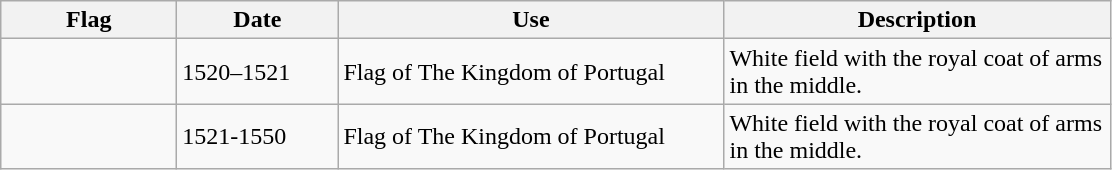<table class="wikitable">
<tr>
<th style="width:110px;">Flag</th>
<th style="width:100px;">Date</th>
<th style="width:250px;">Use</th>
<th style="width:250px;">Description</th>
</tr>
<tr>
<td></td>
<td>1520–1521</td>
<td>Flag of The Kingdom of Portugal</td>
<td>White field with the royal coat of arms in the middle.</td>
</tr>
<tr>
<td></td>
<td>1521-1550</td>
<td>Flag of The Kingdom of Portugal</td>
<td>White field with the royal coat of arms in the middle.</td>
</tr>
</table>
